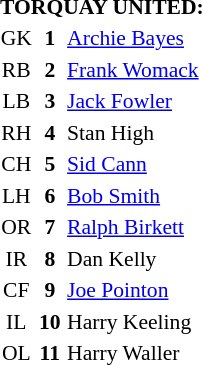<table cellpadding="2" style="border-collapse:collapse; font-size: 90%; text-align:center;">
<tr>
<td colspan="4"><strong>TORQUAY UNITED:</strong></td>
</tr>
<tr>
<td>GK</td>
<td><strong>1</strong></td>
<td align="left"> <a href='#'>Archie Bayes</a></td>
</tr>
<tr>
<td>RB</td>
<td><strong>2</strong></td>
<td align="left"> <a href='#'>Frank Womack</a></td>
</tr>
<tr>
<td>LB</td>
<td><strong>3</strong></td>
<td align="left"> <a href='#'>Jack Fowler</a></td>
</tr>
<tr>
<td>RH</td>
<td><strong>4</strong></td>
<td align="left"> Stan High</td>
</tr>
<tr>
<td>CH</td>
<td><strong>5</strong></td>
<td align="left"> <a href='#'>Sid Cann</a></td>
</tr>
<tr>
<td>LH</td>
<td><strong>6</strong></td>
<td align="left"> <a href='#'>Bob Smith</a></td>
</tr>
<tr>
<td>OR</td>
<td><strong>7</strong></td>
<td align="left"> <a href='#'>Ralph Birkett</a></td>
</tr>
<tr>
<td>IR</td>
<td><strong>8</strong></td>
<td align="left"> Dan Kelly  </td>
</tr>
<tr>
<td>CF</td>
<td><strong>9</strong></td>
<td align="left"> <a href='#'>Joe Pointon</a>    </td>
</tr>
<tr>
<td>IL</td>
<td><strong>10</strong></td>
<td align="left"> Harry Keeling</td>
</tr>
<tr>
<td>OL</td>
<td><strong>11</strong></td>
<td align="left"> Harry Waller </td>
</tr>
</table>
